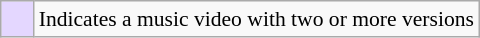<table class="wikitable" style="margin-left:auto; margin-right:auto; font-size:90%;">
<tr>
<td style="background-color:#E4D7FF; width:15px; text-align:center;"></td>
<td>Indicates a music video with two or more versions</td>
</tr>
</table>
